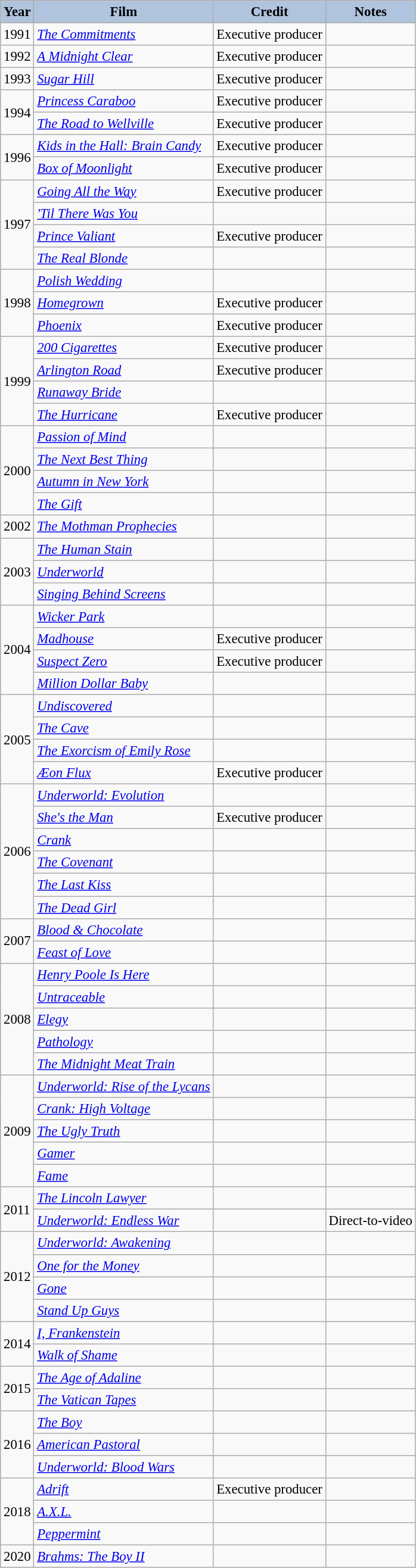<table class="wikitable" style="font-size:95%;">
<tr>
<th style="background:#B0C4DE;">Year</th>
<th style="background:#B0C4DE;">Film</th>
<th style="background:#B0C4DE;">Credit</th>
<th style="background:#B0C4DE;">Notes</th>
</tr>
<tr>
<td>1991</td>
<td><em><a href='#'>The Commitments</a></em></td>
<td>Executive producer</td>
<td></td>
</tr>
<tr>
<td>1992</td>
<td><em><a href='#'>A Midnight Clear</a></em></td>
<td>Executive producer</td>
<td></td>
</tr>
<tr>
<td>1993</td>
<td><em><a href='#'>Sugar Hill</a></em></td>
<td>Executive producer</td>
<td></td>
</tr>
<tr>
<td rowspan=2>1994</td>
<td><em><a href='#'>Princess Caraboo</a></em></td>
<td>Executive producer</td>
<td></td>
</tr>
<tr>
<td><em><a href='#'>The Road to Wellville</a></em></td>
<td>Executive producer</td>
<td></td>
</tr>
<tr>
<td rowspan=2>1996</td>
<td><em><a href='#'>Kids in the Hall: Brain Candy</a></em></td>
<td>Executive producer</td>
<td></td>
</tr>
<tr>
<td><em><a href='#'>Box of Moonlight</a></em></td>
<td>Executive producer</td>
<td></td>
</tr>
<tr>
<td rowspan=4>1997</td>
<td><em><a href='#'>Going All the Way</a></em></td>
<td>Executive producer</td>
<td></td>
</tr>
<tr>
<td><em><a href='#'>'Til There Was You</a></em></td>
<td></td>
<td></td>
</tr>
<tr>
<td><em><a href='#'>Prince Valiant</a></em></td>
<td>Executive producer</td>
<td></td>
</tr>
<tr>
<td><em><a href='#'>The Real Blonde</a></em></td>
<td></td>
<td></td>
</tr>
<tr>
<td rowspan=3>1998</td>
<td><em><a href='#'>Polish Wedding</a></em></td>
<td></td>
<td></td>
</tr>
<tr>
<td><em><a href='#'>Homegrown</a></em></td>
<td>Executive producer</td>
<td></td>
</tr>
<tr>
<td><em><a href='#'>Phoenix</a></em></td>
<td>Executive producer</td>
<td></td>
</tr>
<tr>
<td rowspan=4>1999</td>
<td><em><a href='#'>200 Cigarettes</a></em></td>
<td>Executive producer</td>
<td></td>
</tr>
<tr>
<td><em><a href='#'>Arlington Road</a></em></td>
<td>Executive producer</td>
<td></td>
</tr>
<tr>
<td><em><a href='#'>Runaway Bride</a></em></td>
<td></td>
<td></td>
</tr>
<tr>
<td><em><a href='#'>The Hurricane</a></em></td>
<td>Executive producer</td>
<td></td>
</tr>
<tr>
<td rowspan=4>2000</td>
<td><em><a href='#'>Passion of Mind</a></em></td>
<td></td>
<td></td>
</tr>
<tr>
<td><em><a href='#'>The Next Best Thing</a></em></td>
<td></td>
<td></td>
</tr>
<tr>
<td><em><a href='#'>Autumn in New York</a></em></td>
<td></td>
<td></td>
</tr>
<tr>
<td><em><a href='#'>The Gift</a></em></td>
<td></td>
<td></td>
</tr>
<tr>
<td>2002</td>
<td><em><a href='#'>The Mothman Prophecies</a></em></td>
<td></td>
<td></td>
</tr>
<tr>
<td rowspan=3>2003</td>
<td><em><a href='#'>The Human Stain</a></em></td>
<td></td>
<td></td>
</tr>
<tr>
<td><em><a href='#'>Underworld</a></em></td>
<td></td>
<td></td>
</tr>
<tr>
<td><em><a href='#'>Singing Behind Screens</a></em></td>
<td></td>
<td></td>
</tr>
<tr>
<td rowspan=4>2004</td>
<td><em><a href='#'>Wicker Park</a></em></td>
<td></td>
<td></td>
</tr>
<tr>
<td><em><a href='#'>Madhouse</a></em></td>
<td>Executive producer</td>
<td></td>
</tr>
<tr>
<td><em><a href='#'>Suspect Zero</a></em></td>
<td>Executive producer</td>
<td></td>
</tr>
<tr>
<td><em><a href='#'>Million Dollar Baby</a></em></td>
<td></td>
<td></td>
</tr>
<tr>
<td rowspan=4>2005</td>
<td><em><a href='#'>Undiscovered</a></em></td>
<td></td>
<td></td>
</tr>
<tr>
<td><em><a href='#'>The Cave</a></em></td>
<td></td>
<td></td>
</tr>
<tr>
<td><em><a href='#'>The Exorcism of Emily Rose</a></em></td>
<td></td>
<td></td>
</tr>
<tr>
<td><em><a href='#'>Æon Flux</a></em></td>
<td>Executive producer</td>
<td></td>
</tr>
<tr>
<td rowspan=6>2006</td>
<td><em><a href='#'>Underworld: Evolution</a></em></td>
<td></td>
<td></td>
</tr>
<tr>
<td><em><a href='#'>She's the Man</a></em></td>
<td>Executive producer</td>
<td></td>
</tr>
<tr>
<td><em><a href='#'>Crank</a></em></td>
<td></td>
<td></td>
</tr>
<tr>
<td><em><a href='#'>The Covenant</a></em></td>
<td></td>
<td></td>
</tr>
<tr>
<td><em><a href='#'>The Last Kiss</a></em></td>
<td></td>
<td></td>
</tr>
<tr>
<td><em><a href='#'>The Dead Girl</a></em></td>
<td></td>
<td></td>
</tr>
<tr>
<td rowspan=2>2007</td>
<td><em><a href='#'>Blood & Chocolate</a></em></td>
<td></td>
<td></td>
</tr>
<tr>
<td><em><a href='#'>Feast of Love</a></em></td>
<td></td>
<td></td>
</tr>
<tr>
<td rowspan=5>2008</td>
<td><em><a href='#'>Henry Poole Is Here</a></em></td>
<td></td>
<td></td>
</tr>
<tr>
<td><em><a href='#'>Untraceable</a></em></td>
<td></td>
<td></td>
</tr>
<tr>
<td><em><a href='#'>Elegy</a></em></td>
<td></td>
<td></td>
</tr>
<tr>
<td><em><a href='#'>Pathology</a></em></td>
<td></td>
<td></td>
</tr>
<tr>
<td><em><a href='#'>The Midnight Meat Train</a></em></td>
<td></td>
<td></td>
</tr>
<tr>
<td rowspan=5>2009</td>
<td><em><a href='#'>Underworld: Rise of the Lycans</a></em></td>
<td></td>
<td></td>
</tr>
<tr>
<td><em><a href='#'>Crank: High Voltage</a></em></td>
<td></td>
<td></td>
</tr>
<tr>
<td><em><a href='#'>The Ugly Truth</a></em></td>
<td></td>
<td></td>
</tr>
<tr>
<td><em><a href='#'>Gamer</a></em></td>
<td></td>
<td></td>
</tr>
<tr>
<td><em><a href='#'>Fame</a></em></td>
<td></td>
<td></td>
</tr>
<tr>
<td rowspan=2>2011</td>
<td><em><a href='#'>The Lincoln Lawyer</a></em></td>
<td></td>
<td></td>
</tr>
<tr>
<td><em><a href='#'>Underworld: Endless War</a></em></td>
<td></td>
<td>Direct-to-video</td>
</tr>
<tr>
<td rowspan=4>2012</td>
<td><em><a href='#'>Underworld: Awakening</a></em></td>
<td></td>
<td></td>
</tr>
<tr>
<td><em><a href='#'>One for the Money</a></em></td>
<td></td>
<td></td>
</tr>
<tr>
<td><em><a href='#'>Gone</a></em></td>
<td></td>
<td></td>
</tr>
<tr>
<td><em><a href='#'>Stand Up Guys</a></em></td>
<td></td>
<td></td>
</tr>
<tr>
<td rowspan=2>2014</td>
<td><em><a href='#'>I, Frankenstein</a></em></td>
<td></td>
<td></td>
</tr>
<tr>
<td><em><a href='#'>Walk of Shame</a></em></td>
<td></td>
<td></td>
</tr>
<tr>
<td rowspan=2>2015</td>
<td><em><a href='#'>The Age of Adaline</a></em></td>
<td></td>
<td></td>
</tr>
<tr>
<td><em><a href='#'>The Vatican Tapes</a></em></td>
<td></td>
<td></td>
</tr>
<tr>
<td rowspan=3>2016</td>
<td><em><a href='#'>The Boy</a></em></td>
<td></td>
<td></td>
</tr>
<tr>
<td><em><a href='#'>American Pastoral</a></em></td>
<td></td>
<td></td>
</tr>
<tr>
<td><em><a href='#'>Underworld: Blood Wars</a></em></td>
<td></td>
<td></td>
</tr>
<tr>
<td rowspan=3>2018</td>
<td><em><a href='#'>Adrift</a></em></td>
<td>Executive producer</td>
<td></td>
</tr>
<tr>
<td><em><a href='#'>A.X.L.</a></em></td>
<td></td>
<td></td>
</tr>
<tr>
<td><em><a href='#'>Peppermint</a></em></td>
<td></td>
<td></td>
</tr>
<tr>
<td>2020</td>
<td><em><a href='#'>Brahms: The Boy II</a></em></td>
<td></td>
<td></td>
</tr>
</table>
